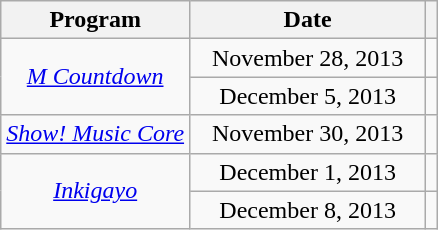<table class="wikitable" style="text-align:center">
<tr>
<th>Program</th>
<th width="150">Date</th>
<th></th>
</tr>
<tr>
<td rowspan="2"><em><a href='#'>M Countdown</a></em></td>
<td>November 28, 2013</td>
<td></td>
</tr>
<tr>
<td>December 5, 2013</td>
<td></td>
</tr>
<tr>
<td><em><a href='#'>Show! Music Core</a></em></td>
<td>November 30, 2013</td>
<td></td>
</tr>
<tr>
<td rowspan="2"><em><a href='#'>Inkigayo</a></em></td>
<td>December 1, 2013</td>
<td></td>
</tr>
<tr>
<td>December 8, 2013</td>
<td></td>
</tr>
</table>
